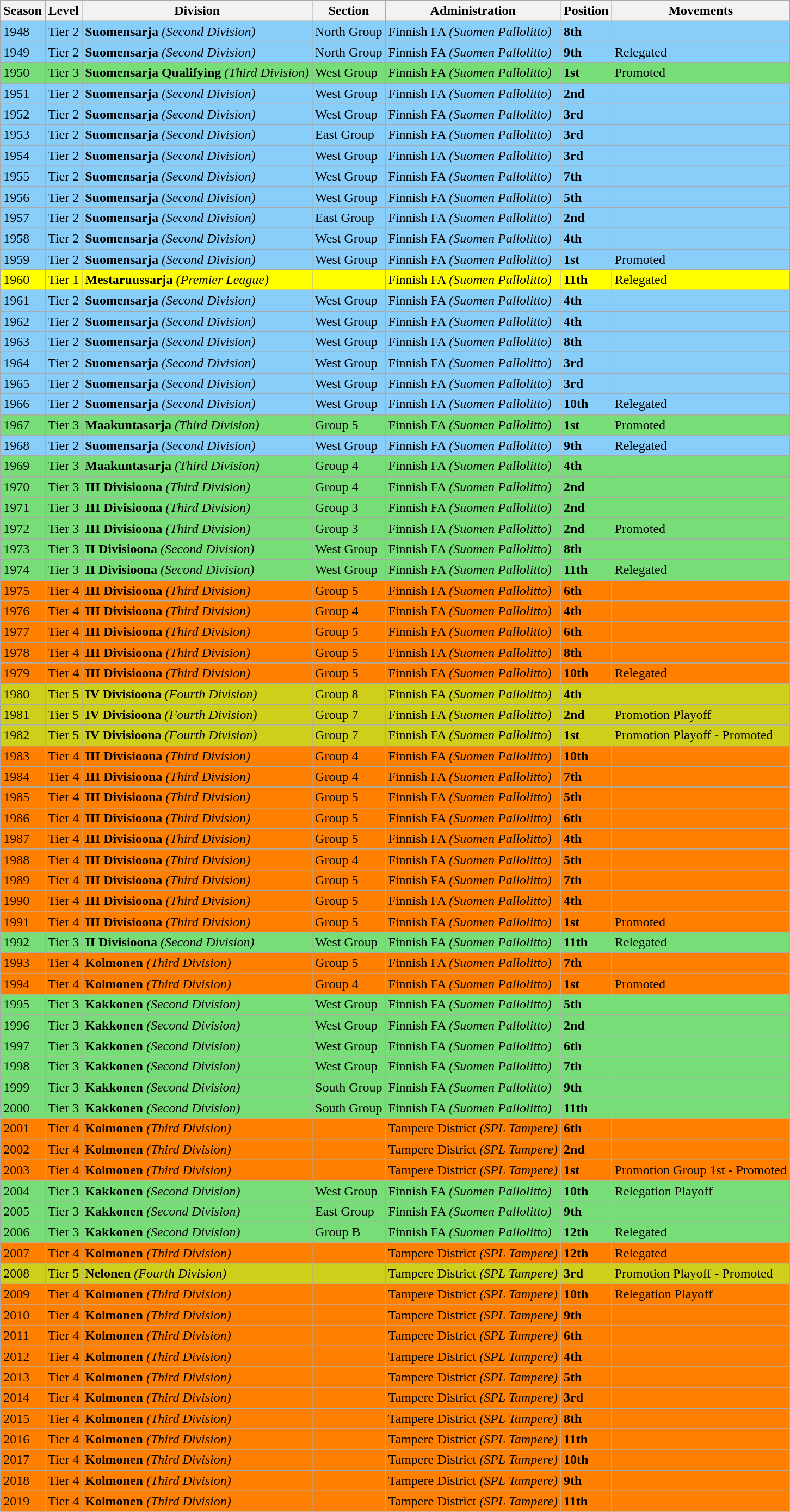<table class="wikitable">
<tr style="background:#f0f6fa;">
<th><strong>Season</strong></th>
<th><strong>Level</strong></th>
<th><strong>Division</strong></th>
<th><strong>Section</strong></th>
<th><strong>Administration</strong></th>
<th><strong>Position</strong></th>
<th><strong>Movements</strong></th>
</tr>
<tr>
<td style="background:#87CEFA;">1948</td>
<td style="background:#87CEFA;">Tier 2</td>
<td style="background:#87CEFA;"><strong>Suomensarja</strong> <em>(Second Division)</em></td>
<td style="background:#87CEFA;">North Group</td>
<td style="background:#87CEFA;">Finnish FA <em>(Suomen Pallolitto)</em></td>
<td style="background:#87CEFA;"><strong>8th</strong></td>
<td style="background:#87CEFA;"></td>
</tr>
<tr>
<td style="background:#87CEFA;">1949</td>
<td style="background:#87CEFA;">Tier 2</td>
<td style="background:#87CEFA;"><strong>Suomensarja</strong> <em>(Second Division)</em></td>
<td style="background:#87CEFA;">North Group</td>
<td style="background:#87CEFA;">Finnish FA <em>(Suomen Pallolitto)</em></td>
<td style="background:#87CEFA;"><strong>9th</strong></td>
<td style="background:#87CEFA;">Relegated</td>
</tr>
<tr>
<td style="background:#77DD77;">1950</td>
<td style="background:#77DD77;">Tier 3</td>
<td style="background:#77DD77;"><strong>Suomensarja Qualifying</strong> <em>(Third Division)</em></td>
<td style="background:#77DD77;">West Group</td>
<td style="background:#77DD77;">Finnish FA <em>(Suomen Pallolitto)</em></td>
<td style="background:#77DD77;"><strong>1st</strong></td>
<td style="background:#77DD77;">Promoted</td>
</tr>
<tr>
<td style="background:#87CEFA;">1951</td>
<td style="background:#87CEFA;">Tier 2</td>
<td style="background:#87CEFA;"><strong>Suomensarja</strong> <em>(Second Division)</em></td>
<td style="background:#87CEFA;">West Group</td>
<td style="background:#87CEFA;">Finnish FA <em>(Suomen Pallolitto)</em></td>
<td style="background:#87CEFA;"><strong>2nd</strong></td>
<td style="background:#87CEFA;"></td>
</tr>
<tr>
<td style="background:#87CEFA;">1952</td>
<td style="background:#87CEFA;">Tier 2</td>
<td style="background:#87CEFA;"><strong>Suomensarja</strong> <em>(Second Division)</em></td>
<td style="background:#87CEFA;">West Group</td>
<td style="background:#87CEFA;">Finnish FA <em>(Suomen Pallolitto)</em></td>
<td style="background:#87CEFA;"><strong>3rd</strong></td>
<td style="background:#87CEFA;"></td>
</tr>
<tr>
<td style="background:#87CEFA;">1953</td>
<td style="background:#87CEFA;">Tier 2</td>
<td style="background:#87CEFA;"><strong>Suomensarja</strong> <em>(Second Division)</em></td>
<td style="background:#87CEFA;">East Group</td>
<td style="background:#87CEFA;">Finnish FA <em>(Suomen Pallolitto)</em></td>
<td style="background:#87CEFA;"><strong>3rd</strong></td>
<td style="background:#87CEFA;"></td>
</tr>
<tr>
<td style="background:#87CEFA;">1954</td>
<td style="background:#87CEFA;">Tier 2</td>
<td style="background:#87CEFA;"><strong>Suomensarja</strong> <em>(Second Division)</em></td>
<td style="background:#87CEFA;">West Group</td>
<td style="background:#87CEFA;">Finnish FA <em>(Suomen Pallolitto)</em></td>
<td style="background:#87CEFA;"><strong>3rd</strong></td>
<td style="background:#87CEFA;"></td>
</tr>
<tr>
<td style="background:#87CEFA;">1955</td>
<td style="background:#87CEFA;">Tier 2</td>
<td style="background:#87CEFA;"><strong>Suomensarja</strong> <em>(Second Division)</em></td>
<td style="background:#87CEFA;">West Group</td>
<td style="background:#87CEFA;">Finnish FA <em>(Suomen Pallolitto)</em></td>
<td style="background:#87CEFA;"><strong>7th</strong></td>
<td style="background:#87CEFA;"></td>
</tr>
<tr>
<td style="background:#87CEFA;">1956</td>
<td style="background:#87CEFA;">Tier 2</td>
<td style="background:#87CEFA;"><strong>Suomensarja</strong> <em>(Second Division)</em></td>
<td style="background:#87CEFA;">West Group</td>
<td style="background:#87CEFA;">Finnish FA <em>(Suomen Pallolitto)</em></td>
<td style="background:#87CEFA;"><strong>5th</strong></td>
<td style="background:#87CEFA;"></td>
</tr>
<tr>
<td style="background:#87CEFA;">1957</td>
<td style="background:#87CEFA;">Tier 2</td>
<td style="background:#87CEFA;"><strong>Suomensarja</strong> <em>(Second Division)</em></td>
<td style="background:#87CEFA;">East Group</td>
<td style="background:#87CEFA;">Finnish FA <em>(Suomen Pallolitto)</em></td>
<td style="background:#87CEFA;"><strong>2nd</strong></td>
<td style="background:#87CEFA;"></td>
</tr>
<tr>
<td style="background:#87CEFA;">1958</td>
<td style="background:#87CEFA;">Tier 2</td>
<td style="background:#87CEFA;"><strong>Suomensarja</strong> <em>(Second Division)</em></td>
<td style="background:#87CEFA;">West Group</td>
<td style="background:#87CEFA;">Finnish FA <em>(Suomen Pallolitto)</em></td>
<td style="background:#87CEFA;"><strong>4th</strong></td>
<td style="background:#87CEFA;"></td>
</tr>
<tr>
<td style="background:#87CEFA;">1959</td>
<td style="background:#87CEFA;">Tier 2</td>
<td style="background:#87CEFA;"><strong>Suomensarja</strong> <em>(Second Division)</em></td>
<td style="background:#87CEFA;">West Group</td>
<td style="background:#87CEFA;">Finnish FA <em>(Suomen Pallolitto)</em></td>
<td style="background:#87CEFA;"><strong>1st</strong></td>
<td style="background:#87CEFA;">Promoted</td>
</tr>
<tr>
<td style="background:#FFFF00;">1960</td>
<td style="background:#FFFF00;">Tier 1</td>
<td style="background:#FFFF00;"><strong>Mestaruussarja</strong> <em>(Premier League)</em></td>
<td style="background:#FFFF00;"></td>
<td style="background:#FFFF00;">Finnish FA <em>(Suomen Pallolitto)</em></td>
<td style="background:#FFFF00;"><strong>11th</strong></td>
<td style="background:#FFFF00;">Relegated</td>
</tr>
<tr>
<td style="background:#87CEFA;">1961</td>
<td style="background:#87CEFA;">Tier 2</td>
<td style="background:#87CEFA;"><strong>Suomensarja</strong> <em>(Second Division)</em></td>
<td style="background:#87CEFA;">West Group</td>
<td style="background:#87CEFA;">Finnish FA <em>(Suomen Pallolitto)</em></td>
<td style="background:#87CEFA;"><strong>4th</strong></td>
<td style="background:#87CEFA;"></td>
</tr>
<tr>
<td style="background:#87CEFA;">1962</td>
<td style="background:#87CEFA;">Tier 2</td>
<td style="background:#87CEFA;"><strong>Suomensarja</strong> <em>(Second Division)</em></td>
<td style="background:#87CEFA;">West Group</td>
<td style="background:#87CEFA;">Finnish FA <em>(Suomen Pallolitto)</em></td>
<td style="background:#87CEFA;"><strong>4th</strong></td>
<td style="background:#87CEFA;"></td>
</tr>
<tr>
<td style="background:#87CEFA;">1963</td>
<td style="background:#87CEFA;">Tier 2</td>
<td style="background:#87CEFA;"><strong>Suomensarja</strong> <em>(Second Division)</em></td>
<td style="background:#87CEFA;">West Group</td>
<td style="background:#87CEFA;">Finnish FA <em>(Suomen Pallolitto)</em></td>
<td style="background:#87CEFA;"><strong>8th</strong></td>
<td style="background:#87CEFA;"></td>
</tr>
<tr>
<td style="background:#87CEFA;">1964</td>
<td style="background:#87CEFA;">Tier 2</td>
<td style="background:#87CEFA;"><strong>Suomensarja</strong> <em>(Second Division)</em></td>
<td style="background:#87CEFA;">West Group</td>
<td style="background:#87CEFA;">Finnish FA <em>(Suomen Pallolitto)</em></td>
<td style="background:#87CEFA;"><strong>3rd</strong></td>
<td style="background:#87CEFA;"></td>
</tr>
<tr>
<td style="background:#87CEFA;">1965</td>
<td style="background:#87CEFA;">Tier 2</td>
<td style="background:#87CEFA;"><strong>Suomensarja</strong> <em>(Second Division)</em></td>
<td style="background:#87CEFA;">West Group</td>
<td style="background:#87CEFA;">Finnish FA <em>(Suomen Pallolitto)</em></td>
<td style="background:#87CEFA;"><strong>3rd</strong></td>
<td style="background:#87CEFA;"></td>
</tr>
<tr>
<td style="background:#87CEFA;">1966</td>
<td style="background:#87CEFA;">Tier 2</td>
<td style="background:#87CEFA;"><strong>Suomensarja</strong> <em>(Second Division)</em></td>
<td style="background:#87CEFA;">West Group</td>
<td style="background:#87CEFA;">Finnish FA <em>(Suomen Pallolitto)</em></td>
<td style="background:#87CEFA;"><strong>10th</strong></td>
<td style="background:#87CEFA;">Relegated</td>
</tr>
<tr>
<td style="background:#77DD77;">1967</td>
<td style="background:#77DD77;">Tier 3</td>
<td style="background:#77DD77;"><strong>Maakuntasarja</strong> <em>(Third Division)</em></td>
<td style="background:#77DD77;">Group 5</td>
<td style="background:#77DD77;">Finnish FA <em>(Suomen Pallolitto)</em></td>
<td style="background:#77DD77;"><strong>1st</strong></td>
<td style="background:#77DD77;">Promoted</td>
</tr>
<tr>
<td style="background:#87CEFA;">1968</td>
<td style="background:#87CEFA;">Tier 2</td>
<td style="background:#87CEFA;"><strong>Suomensarja</strong> <em>(Second Division)</em></td>
<td style="background:#87CEFA;">West Group</td>
<td style="background:#87CEFA;">Finnish FA <em>(Suomen Pallolitto)</em></td>
<td style="background:#87CEFA;"><strong>9th</strong></td>
<td style="background:#87CEFA;">Relegated</td>
</tr>
<tr>
<td style="background:#77DD77;">1969</td>
<td style="background:#77DD77;">Tier 3</td>
<td style="background:#77DD77;"><strong>Maakuntasarja</strong> <em>(Third Division)</em></td>
<td style="background:#77DD77;">Group 4</td>
<td style="background:#77DD77;">Finnish FA <em>(Suomen Pallolitto)</em></td>
<td style="background:#77DD77;"><strong>4th</strong></td>
<td style="background:#77DD77;"></td>
</tr>
<tr>
<td style="background:#77DD77;">1970</td>
<td style="background:#77DD77;">Tier 3</td>
<td style="background:#77DD77;"><strong>III Divisioona</strong> <em>(Third Division)</em></td>
<td style="background:#77DD77;">Group 4</td>
<td style="background:#77DD77;">Finnish FA <em>(Suomen Pallolitto)</em></td>
<td style="background:#77DD77;"><strong>2nd</strong></td>
<td style="background:#77DD77;"></td>
</tr>
<tr>
<td style="background:#77DD77;">1971</td>
<td style="background:#77DD77;">Tier 3</td>
<td style="background:#77DD77;"><strong>III Divisioona</strong> <em>(Third Division)</em></td>
<td style="background:#77DD77;">Group 3</td>
<td style="background:#77DD77;">Finnish FA <em>(Suomen Pallolitto)</em></td>
<td style="background:#77DD77;"><strong>2nd</strong></td>
<td style="background:#77DD77;"></td>
</tr>
<tr>
<td style="background:#77DD77;">1972</td>
<td style="background:#77DD77;">Tier 3</td>
<td style="background:#77DD77;"><strong>III Divisioona</strong> <em>(Third Division)</em></td>
<td style="background:#77DD77;">Group 3</td>
<td style="background:#77DD77;">Finnish FA <em>(Suomen Pallolitto)</em></td>
<td style="background:#77DD77;"><strong>2nd</strong></td>
<td style="background:#77DD77;">Promoted</td>
</tr>
<tr>
<td style="background:#77DD77;">1973</td>
<td style="background:#77DD77;">Tier 3</td>
<td style="background:#77DD77;"><strong>II Divisioona</strong> <em>(Second Division)</em></td>
<td style="background:#77DD77;">West Group</td>
<td style="background:#77DD77;">Finnish FA <em>(Suomen Pallolitto)</em></td>
<td style="background:#77DD77;"><strong>8th</strong></td>
<td style="background:#77DD77;"></td>
</tr>
<tr>
<td style="background:#77DD77;">1974</td>
<td style="background:#77DD77;">Tier 3</td>
<td style="background:#77DD77;"><strong>II Divisioona</strong> <em>(Second Division)</em></td>
<td style="background:#77DD77;">West Group</td>
<td style="background:#77DD77;">Finnish FA <em>(Suomen Pallolitto)</em></td>
<td style="background:#77DD77;"><strong>11th</strong></td>
<td style="background:#77DD77;">Relegated</td>
</tr>
<tr>
<td style="background:#FF7F00;">1975</td>
<td style="background:#FF7F00;">Tier 4</td>
<td style="background:#FF7F00;"><strong>III Divisioona</strong> <em>(Third Division)</em></td>
<td style="background:#FF7F00;">Group 5</td>
<td style="background:#FF7F00;">Finnish FA <em>(Suomen Pallolitto)</em></td>
<td style="background:#FF7F00;"><strong>6th</strong></td>
<td style="background:#FF7F00;"></td>
</tr>
<tr>
<td style="background:#FF7F00;">1976</td>
<td style="background:#FF7F00;">Tier 4</td>
<td style="background:#FF7F00;"><strong>III Divisioona</strong> <em>(Third Division)</em></td>
<td style="background:#FF7F00;">Group 4</td>
<td style="background:#FF7F00;">Finnish FA <em>(Suomen Pallolitto)</em></td>
<td style="background:#FF7F00;"><strong>4th</strong></td>
<td style="background:#FF7F00;"></td>
</tr>
<tr>
<td style="background:#FF7F00;">1977</td>
<td style="background:#FF7F00;">Tier 4</td>
<td style="background:#FF7F00;"><strong>III Divisioona</strong> <em>(Third Division)</em></td>
<td style="background:#FF7F00;">Group 5</td>
<td style="background:#FF7F00;">Finnish FA <em>(Suomen Pallolitto)</em></td>
<td style="background:#FF7F00;"><strong>6th</strong></td>
<td style="background:#FF7F00;"></td>
</tr>
<tr>
<td style="background:#FF7F00;">1978</td>
<td style="background:#FF7F00;">Tier 4</td>
<td style="background:#FF7F00;"><strong>III Divisioona</strong> <em>(Third Division)</em></td>
<td style="background:#FF7F00;">Group 5</td>
<td style="background:#FF7F00;">Finnish FA <em>(Suomen Pallolitto)</em></td>
<td style="background:#FF7F00;"><strong>8th</strong></td>
<td style="background:#FF7F00;"></td>
</tr>
<tr>
<td style="background:#FF7F00;">1979</td>
<td style="background:#FF7F00;">Tier 4</td>
<td style="background:#FF7F00;"><strong>III Divisioona</strong> <em>(Third Division)</em></td>
<td style="background:#FF7F00;">Group 5</td>
<td style="background:#FF7F00;">Finnish FA <em>(Suomen Pallolitto)</em></td>
<td style="background:#FF7F00;"><strong>10th</strong></td>
<td style="background:#FF7F00;">Relegated</td>
</tr>
<tr>
<td style="background:#CECE1B;">1980</td>
<td style="background:#CECE1B;">Tier 5</td>
<td style="background:#CECE1B;"><strong>IV Divisioona</strong> <em>(Fourth Division)</em></td>
<td style="background:#CECE1B;">Group 8</td>
<td style="background:#CECE1B;">Finnish FA <em>(Suomen Pallolitto)</em></td>
<td style="background:#CECE1B;"><strong>4th</strong></td>
<td style="background:#CECE1B;"></td>
</tr>
<tr>
<td style="background:#CECE1B;">1981</td>
<td style="background:#CECE1B;">Tier 5</td>
<td style="background:#CECE1B;"><strong>IV Divisioona</strong> <em>(Fourth Division)</em></td>
<td style="background:#CECE1B;">Group 7</td>
<td style="background:#CECE1B;">Finnish FA <em>(Suomen Pallolitto)</em></td>
<td style="background:#CECE1B;"><strong>2nd</strong></td>
<td style="background:#CECE1B;">Promotion Playoff</td>
</tr>
<tr>
<td style="background:#CECE1B;">1982</td>
<td style="background:#CECE1B;">Tier 5</td>
<td style="background:#CECE1B;"><strong>IV Divisioona</strong> <em>(Fourth Division)</em></td>
<td style="background:#CECE1B;">Group 7</td>
<td style="background:#CECE1B;">Finnish FA <em>(Suomen Pallolitto)</em></td>
<td style="background:#CECE1B;"><strong>1st</strong></td>
<td style="background:#CECE1B;">Promotion Playoff - Promoted</td>
</tr>
<tr>
<td style="background:#FF7F00;">1983</td>
<td style="background:#FF7F00;">Tier 4</td>
<td style="background:#FF7F00;"><strong>III Divisioona</strong> <em>(Third Division)</em></td>
<td style="background:#FF7F00;">Group 4</td>
<td style="background:#FF7F00;">Finnish FA <em>(Suomen Pallolitto)</em></td>
<td style="background:#FF7F00;"><strong>10th</strong></td>
<td style="background:#FF7F00;"></td>
</tr>
<tr>
<td style="background:#FF7F00;">1984</td>
<td style="background:#FF7F00;">Tier 4</td>
<td style="background:#FF7F00;"><strong>III Divisioona</strong> <em>(Third Division)</em></td>
<td style="background:#FF7F00;">Group 4</td>
<td style="background:#FF7F00;">Finnish FA <em>(Suomen Pallolitto)</em></td>
<td style="background:#FF7F00;"><strong>7th</strong></td>
<td style="background:#FF7F00;"></td>
</tr>
<tr>
<td style="background:#FF7F00;">1985</td>
<td style="background:#FF7F00;">Tier 4</td>
<td style="background:#FF7F00;"><strong>III Divisioona</strong> <em>(Third Division)</em></td>
<td style="background:#FF7F00;">Group 5</td>
<td style="background:#FF7F00;">Finnish FA <em>(Suomen Pallolitto)</em></td>
<td style="background:#FF7F00;"><strong>5th</strong></td>
<td style="background:#FF7F00;"></td>
</tr>
<tr>
<td style="background:#FF7F00;">1986</td>
<td style="background:#FF7F00;">Tier 4</td>
<td style="background:#FF7F00;"><strong>III Divisioona</strong> <em>(Third Division)</em></td>
<td style="background:#FF7F00;">Group 5</td>
<td style="background:#FF7F00;">Finnish FA <em>(Suomen Pallolitto)</em></td>
<td style="background:#FF7F00;"><strong>6th</strong></td>
<td style="background:#FF7F00;"></td>
</tr>
<tr>
<td style="background:#FF7F00;">1987</td>
<td style="background:#FF7F00;">Tier 4</td>
<td style="background:#FF7F00;"><strong>III Divisioona</strong> <em>(Third Division)</em></td>
<td style="background:#FF7F00;">Group 5</td>
<td style="background:#FF7F00;">Finnish FA <em>(Suomen Pallolitto)</em></td>
<td style="background:#FF7F00;"><strong>4th</strong></td>
<td style="background:#FF7F00;"></td>
</tr>
<tr>
<td style="background:#FF7F00;">1988</td>
<td style="background:#FF7F00;">Tier 4</td>
<td style="background:#FF7F00;"><strong>III Divisioona</strong> <em>(Third Division)</em></td>
<td style="background:#FF7F00;">Group 4</td>
<td style="background:#FF7F00;">Finnish FA <em>(Suomen Pallolitto)</em></td>
<td style="background:#FF7F00;"><strong>5th</strong></td>
<td style="background:#FF7F00;"></td>
</tr>
<tr>
<td style="background:#FF7F00;">1989</td>
<td style="background:#FF7F00;">Tier 4</td>
<td style="background:#FF7F00;"><strong>III Divisioona</strong> <em>(Third Division)</em></td>
<td style="background:#FF7F00;">Group 5</td>
<td style="background:#FF7F00;">Finnish FA <em>(Suomen Pallolitto)</em></td>
<td style="background:#FF7F00;"><strong>7th</strong></td>
<td style="background:#FF7F00;"></td>
</tr>
<tr>
<td style="background:#FF7F00;">1990</td>
<td style="background:#FF7F00;">Tier 4</td>
<td style="background:#FF7F00;"><strong>III Divisioona</strong> <em>(Third Division)</em></td>
<td style="background:#FF7F00;">Group 5</td>
<td style="background:#FF7F00;">Finnish FA <em>(Suomen Pallolitto)</em></td>
<td style="background:#FF7F00;"><strong>4th</strong></td>
<td style="background:#FF7F00;"></td>
</tr>
<tr>
<td style="background:#FF7F00;">1991</td>
<td style="background:#FF7F00;">Tier 4</td>
<td style="background:#FF7F00;"><strong>III Divisioona</strong> <em>(Third Division)</em></td>
<td style="background:#FF7F00;">Group 5</td>
<td style="background:#FF7F00;">Finnish FA <em>(Suomen Pallolitto)</em></td>
<td style="background:#FF7F00;"><strong>1st</strong></td>
<td style="background:#FF7F00;">Promoted</td>
</tr>
<tr>
<td style="background:#77DD77;">1992</td>
<td style="background:#77DD77;">Tier 3</td>
<td style="background:#77DD77;"><strong>II Divisioona</strong> <em>(Second Division)</em></td>
<td style="background:#77DD77;">West Group</td>
<td style="background:#77DD77;">Finnish FA <em>(Suomen Pallolitto)</em></td>
<td style="background:#77DD77;"><strong>11th</strong></td>
<td style="background:#77DD77;">Relegated</td>
</tr>
<tr>
<td style="background:#FF7F00;">1993</td>
<td style="background:#FF7F00;">Tier 4</td>
<td style="background:#FF7F00;"><strong>Kolmonen</strong> <em>(Third Division)</em></td>
<td style="background:#FF7F00;">Group 5</td>
<td style="background:#FF7F00;">Finnish FA <em>(Suomen Pallolitto)</em></td>
<td style="background:#FF7F00;"><strong>7th</strong></td>
<td style="background:#FF7F00;"></td>
</tr>
<tr>
<td style="background:#FF7F00;">1994</td>
<td style="background:#FF7F00;">Tier 4</td>
<td style="background:#FF7F00;"><strong>Kolmonen</strong> <em>(Third Division)</em></td>
<td style="background:#FF7F00;">Group 4</td>
<td style="background:#FF7F00;">Finnish FA <em>(Suomen Pallolitto)</em></td>
<td style="background:#FF7F00;"><strong>1st</strong></td>
<td style="background:#FF7F00;">Promoted</td>
</tr>
<tr>
<td style="background:#77DD77;">1995</td>
<td style="background:#77DD77;">Tier 3</td>
<td style="background:#77DD77;"><strong>Kakkonen</strong> <em>(Second Division)</em></td>
<td style="background:#77DD77;">West Group</td>
<td style="background:#77DD77;">Finnish FA <em>(Suomen Pallolitto)</em></td>
<td style="background:#77DD77;"><strong>5th</strong></td>
<td style="background:#77DD77;"></td>
</tr>
<tr>
<td style="background:#77DD77;">1996</td>
<td style="background:#77DD77;">Tier 3</td>
<td style="background:#77DD77;"><strong>Kakkonen</strong> <em>(Second Division)</em></td>
<td style="background:#77DD77;">West Group</td>
<td style="background:#77DD77;">Finnish FA <em>(Suomen Pallolitto)</em></td>
<td style="background:#77DD77;"><strong>2nd</strong></td>
<td style="background:#77DD77;"></td>
</tr>
<tr>
<td style="background:#77DD77;">1997</td>
<td style="background:#77DD77;">Tier 3</td>
<td style="background:#77DD77;"><strong>Kakkonen</strong> <em>(Second Division)</em></td>
<td style="background:#77DD77;">West Group</td>
<td style="background:#77DD77;">Finnish FA <em>(Suomen Pallolitto)</em></td>
<td style="background:#77DD77;"><strong>6th</strong></td>
<td style="background:#77DD77;"></td>
</tr>
<tr>
<td style="background:#77DD77;">1998</td>
<td style="background:#77DD77;">Tier 3</td>
<td style="background:#77DD77;"><strong>Kakkonen</strong> <em>(Second Division)</em></td>
<td style="background:#77DD77;">West Group</td>
<td style="background:#77DD77;">Finnish FA <em>(Suomen Pallolitto)</em></td>
<td style="background:#77DD77;"><strong>7th</strong></td>
<td style="background:#77DD77;"></td>
</tr>
<tr>
<td style="background:#77DD77;">1999</td>
<td style="background:#77DD77;">Tier 3</td>
<td style="background:#77DD77;"><strong>Kakkonen</strong> <em>(Second Division)</em></td>
<td style="background:#77DD77;">South Group</td>
<td style="background:#77DD77;">Finnish FA <em>(Suomen Pallolitto)</em></td>
<td style="background:#77DD77;"><strong>9th</strong></td>
<td style="background:#77DD77;"></td>
</tr>
<tr>
<td style="background:#77DD77;">2000</td>
<td style="background:#77DD77;">Tier 3</td>
<td style="background:#77DD77;"><strong>Kakkonen</strong> <em>(Second Division)</em></td>
<td style="background:#77DD77;">South Group</td>
<td style="background:#77DD77;">Finnish FA <em>(Suomen Pallolitto)</em></td>
<td style="background:#77DD77;"><strong>11th</strong></td>
<td style="background:#77DD77;"></td>
</tr>
<tr>
<td style="background:#FF7F00;">2001</td>
<td style="background:#FF7F00;">Tier 4</td>
<td style="background:#FF7F00;"><strong>Kolmonen</strong> <em>(Third Division)</em></td>
<td style="background:#FF7F00;"></td>
<td style="background:#FF7F00;">Tampere District <em>(SPL Tampere)</em></td>
<td style="background:#FF7F00;"><strong>6th</strong></td>
<td style="background:#FF7F00;"></td>
</tr>
<tr>
<td style="background:#FF7F00;">2002</td>
<td style="background:#FF7F00;">Tier 4</td>
<td style="background:#FF7F00;"><strong>Kolmonen</strong> <em>(Third Division)</em></td>
<td style="background:#FF7F00;"></td>
<td style="background:#FF7F00;">Tampere District <em>(SPL Tampere)</em></td>
<td style="background:#FF7F00;"><strong>2nd</strong></td>
<td style="background:#FF7F00;"></td>
</tr>
<tr>
<td style="background:#FF7F00;">2003</td>
<td style="background:#FF7F00;">Tier 4</td>
<td style="background:#FF7F00;"><strong>Kolmonen</strong> <em>(Third Division)</em></td>
<td style="background:#FF7F00;"></td>
<td style="background:#FF7F00;">Tampere District <em>(SPL Tampere)</em></td>
<td style="background:#FF7F00;"><strong>1st</strong></td>
<td style="background:#FF7F00;">Promotion Group 1st - Promoted</td>
</tr>
<tr>
<td style="background:#77DD77;">2004</td>
<td style="background:#77DD77;">Tier 3</td>
<td style="background:#77DD77;"><strong>Kakkonen</strong> <em>(Second Division)</em></td>
<td style="background:#77DD77;">West Group</td>
<td style="background:#77DD77;">Finnish FA <em>(Suomen Pallolitto)</em></td>
<td style="background:#77DD77;"><strong>10th</strong></td>
<td style="background:#77DD77;">Relegation Playoff</td>
</tr>
<tr>
<td style="background:#77DD77;">2005</td>
<td style="background:#77DD77;">Tier 3</td>
<td style="background:#77DD77;"><strong>Kakkonen</strong> <em>(Second Division)</em></td>
<td style="background:#77DD77;">East Group</td>
<td style="background:#77DD77;">Finnish FA <em>(Suomen Pallolitto)</em></td>
<td style="background:#77DD77;"><strong>9th</strong></td>
<td style="background:#77DD77;"></td>
</tr>
<tr>
<td style="background:#77DD77;">2006</td>
<td style="background:#77DD77;">Tier 3</td>
<td style="background:#77DD77;"><strong>Kakkonen</strong> <em>(Second Division)</em></td>
<td style="background:#77DD77;">Group B</td>
<td style="background:#77DD77;">Finnish FA <em>(Suomen Pallolitto)</em></td>
<td style="background:#77DD77;"><strong>12th</strong></td>
<td style="background:#77DD77;">Relegated</td>
</tr>
<tr>
<td style="background:#FF7F00;">2007</td>
<td style="background:#FF7F00;">Tier 4</td>
<td style="background:#FF7F00;"><strong>Kolmonen</strong> <em>(Third Division)</em></td>
<td style="background:#FF7F00;"></td>
<td style="background:#FF7F00;">Tampere District <em>(SPL Tampere)</em></td>
<td style="background:#FF7F00;"><strong>12th</strong></td>
<td style="background:#FF7F00;">Relegated</td>
</tr>
<tr>
<td style="background:#CECE1B;">2008</td>
<td style="background:#CECE1B;">Tier 5</td>
<td style="background:#CECE1B;"><strong>Nelonen</strong> <em>(Fourth Division)</em></td>
<td style="background:#CECE1B;"></td>
<td style="background:#CECE1B;">Tampere District <em>(SPL Tampere)</em></td>
<td style="background:#CECE1B;"><strong>3rd</strong></td>
<td style="background:#CECE1B;">Promotion Playoff - Promoted</td>
</tr>
<tr>
<td style="background:#FF7F00;">2009</td>
<td style="background:#FF7F00;">Tier 4</td>
<td style="background:#FF7F00;"><strong>Kolmonen</strong> <em>(Third Division)</em></td>
<td style="background:#FF7F00;"></td>
<td style="background:#FF7F00;">Tampere District <em>(SPL Tampere)</em></td>
<td style="background:#FF7F00;"><strong>10th</strong></td>
<td style="background:#FF7F00;">Relegation Playoff</td>
</tr>
<tr>
<td style="background:#FF7F00;">2010</td>
<td style="background:#FF7F00;">Tier 4</td>
<td style="background:#FF7F00;"><strong>Kolmonen</strong> <em>(Third Division)</em></td>
<td style="background:#FF7F00;"></td>
<td style="background:#FF7F00;">Tampere District <em>(SPL Tampere)</em></td>
<td style="background:#FF7F00;"><strong>9th</strong></td>
<td style="background:#FF7F00;"></td>
</tr>
<tr>
<td style="background:#FF7F00;">2011</td>
<td style="background:#FF7F00;">Tier 4</td>
<td style="background:#FF7F00;"><strong>Kolmonen</strong> <em>(Third Division)</em></td>
<td style="background:#FF7F00;"></td>
<td style="background:#FF7F00;">Tampere District <em>(SPL Tampere)</em></td>
<td style="background:#FF7F00;"><strong>6th</strong></td>
<td style="background:#FF7F00;"></td>
</tr>
<tr>
<td style="background:#FF7F00;">2012</td>
<td style="background:#FF7F00;">Tier 4</td>
<td style="background:#FF7F00;"><strong>Kolmonen</strong> <em>(Third Division)</em></td>
<td style="background:#FF7F00;"></td>
<td style="background:#FF7F00;">Tampere District <em>(SPL Tampere)</em></td>
<td style="background:#FF7F00;"><strong>4th</strong></td>
<td style="background:#FF7F00;"></td>
</tr>
<tr>
<td style="background:#FF7F00;">2013</td>
<td style="background:#FF7F00;">Tier 4</td>
<td style="background:#FF7F00;"><strong>Kolmonen</strong> <em>(Third Division)</em></td>
<td style="background:#FF7F00;"></td>
<td style="background:#FF7F00;">Tampere District <em>(SPL Tampere)</em></td>
<td style="background:#FF7F00;"><strong>5th</strong></td>
<td style="background:#FF7F00;"></td>
</tr>
<tr>
<td style="background:#FF7F00;">2014</td>
<td style="background:#FF7F00;">Tier 4</td>
<td style="background:#FF7F00;"><strong>Kolmonen</strong> <em>(Third Division)</em></td>
<td style="background:#FF7F00;"></td>
<td style="background:#FF7F00;">Tampere District <em>(SPL Tampere)</em></td>
<td style="background:#FF7F00;"><strong>3rd</strong></td>
<td style="background:#FF7F00;"></td>
</tr>
<tr>
<td style="background:#FF7F00;">2015</td>
<td style="background:#FF7F00;">Tier 4</td>
<td style="background:#FF7F00;"><strong>Kolmonen</strong> <em>(Third Division)</em></td>
<td style="background:#FF7F00;"></td>
<td style="background:#FF7F00;">Tampere District <em>(SPL Tampere)</em></td>
<td style="background:#FF7F00;"><strong>8th</strong></td>
<td style="background:#FF7F00;"></td>
</tr>
<tr>
<td style="background:#FF7F00;">2016</td>
<td style="background:#FF7F00;">Tier 4</td>
<td style="background:#FF7F00;"><strong>Kolmonen</strong> <em>(Third Division)</em></td>
<td style="background:#FF7F00;"></td>
<td style="background:#FF7F00;">Tampere District <em>(SPL Tampere)</em></td>
<td style="background:#FF7F00;"><strong>11th</strong></td>
<td style="background:#FF7F00;"></td>
</tr>
<tr>
<td style="background:#FF7F00;">2017</td>
<td style="background:#FF7F00;">Tier 4</td>
<td style="background:#FF7F00;"><strong>Kolmonen</strong> <em>(Third Division)</em></td>
<td style="background:#FF7F00;"></td>
<td style="background:#FF7F00;">Tampere District <em>(SPL Tampere)</em></td>
<td style="background:#FF7F00;"><strong>10th</strong></td>
<td style="background:#FF7F00;"></td>
</tr>
<tr>
<td style="background:#FF7F00;">2018</td>
<td style="background:#FF7F00;">Tier 4</td>
<td style="background:#FF7F00;"><strong>Kolmonen</strong> <em>(Third Division)</em></td>
<td style="background:#FF7F00;"></td>
<td style="background:#FF7F00;">Tampere District <em>(SPL Tampere)</em></td>
<td style="background:#FF7F00;"><strong>9th</strong></td>
<td style="background:#FF7F00;"></td>
</tr>
<tr>
<td style="background:#FF7F00;">2019</td>
<td style="background:#FF7F00;">Tier 4</td>
<td style="background:#FF7F00;"><strong>Kolmonen</strong> <em>(Third Division)</em></td>
<td style="background:#FF7F00;"></td>
<td style="background:#FF7F00;">Tampere District <em>(SPL Tampere)</em></td>
<td style="background:#FF7F00;"><strong>11th</strong></td>
<td style="background:#FF7F00;"></td>
</tr>
</table>
